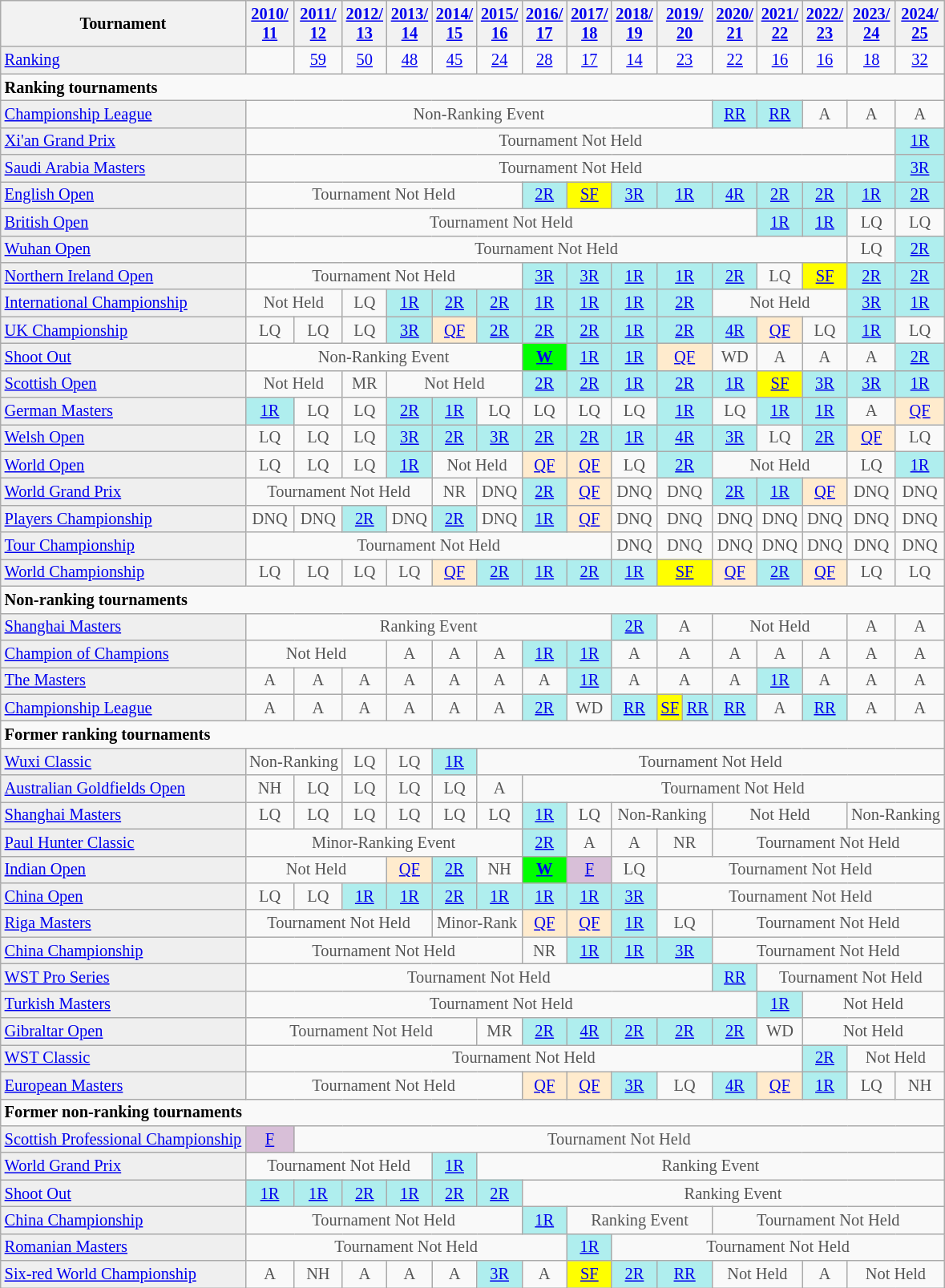<table class="wikitable" style="font-size:85%;">
<tr>
<th>Tournament</th>
<th><a href='#'>2010/<br>11</a></th>
<th><a href='#'>2011/<br>12</a></th>
<th><a href='#'>2012/<br>13</a></th>
<th><a href='#'>2013/<br>14</a></th>
<th><a href='#'>2014/<br>15</a></th>
<th><a href='#'>2015/<br>16</a></th>
<th><a href='#'>2016/<br>17</a></th>
<th><a href='#'>2017/<br>18</a></th>
<th><a href='#'>2018/<br>19</a></th>
<th colspan="2"><a href='#'>2019/<br>20</a></th>
<th><a href='#'>2020/<br>21</a></th>
<th><a href='#'>2021/<br>22</a></th>
<th><a href='#'>2022/<br>23</a></th>
<th><a href='#'>2023/<br>24</a></th>
<th><a href='#'>2024/<br>25</a></th>
</tr>
<tr>
<td style="background:#EFEFEF;"><a href='#'>Ranking</a></td>
<td align="center"></td>
<td align="center"><a href='#'>59</a></td>
<td align="center"><a href='#'>50</a></td>
<td align="center"><a href='#'>48</a></td>
<td align="center"><a href='#'>45</a></td>
<td align="center"><a href='#'>24</a></td>
<td align="center"><a href='#'>28</a></td>
<td align="center"><a href='#'>17</a></td>
<td align="center"><a href='#'>14</a></td>
<td align="center" colspan="2"><a href='#'>23</a></td>
<td align="center"><a href='#'>22</a></td>
<td align="center"><a href='#'>16</a></td>
<td align="center"><a href='#'>16</a></td>
<td align="center"><a href='#'>18</a></td>
<td align="center"><a href='#'>32</a></td>
</tr>
<tr>
<td colspan="20"><strong>Ranking tournaments</strong></td>
</tr>
<tr>
<td style="background:#EFEFEF;"><a href='#'>Championship League</a></td>
<td align="center" colspan="11" style="color:#555555;">Non-Ranking Event</td>
<td align="center" style="background:#afeeee;"><a href='#'>RR</a></td>
<td align="center" style="background:#afeeee;"><a href='#'>RR</a></td>
<td align="center" style="color:#555555;">A</td>
<td align="center" style="color:#555555;">A</td>
<td align="center" style="color:#555555;">A</td>
</tr>
<tr>
<td style="background:#EFEFEF;"><a href='#'>Xi'an Grand Prix</a></td>
<td align="center" colspan="15" style="color:#555555;">Tournament Not Held</td>
<td align="center" style="background:#afeeee;"><a href='#'>1R</a></td>
</tr>
<tr>
<td style="background:#EFEFEF;"><a href='#'>Saudi Arabia Masters</a></td>
<td align="center" colspan="15" style="color:#555555;">Tournament Not Held</td>
<td align="center" style="background:#afeeee;"><a href='#'>3R</a></td>
</tr>
<tr>
<td style="background:#EFEFEF;"><a href='#'>English Open</a></td>
<td align="center" colspan="6" style="color:#555555;">Tournament Not Held</td>
<td align="center" style="background:#afeeee;"><a href='#'>2R</a></td>
<td align="center" style="background:yellow;"><a href='#'>SF</a></td>
<td align="center" style="background:#afeeee;"><a href='#'>3R</a></td>
<td align="center" colspan="2" style="background:#afeeee;"><a href='#'>1R</a></td>
<td align="center" style="background:#afeeee;"><a href='#'>4R</a></td>
<td align="center" style="background:#afeeee;"><a href='#'>2R</a></td>
<td align="center" style="background:#afeeee;"><a href='#'>2R</a></td>
<td align="center" style="background:#afeeee;"><a href='#'>1R</a></td>
<td align="center" style="background:#afeeee;"><a href='#'>2R</a></td>
</tr>
<tr>
<td style="background:#EFEFEF;"><a href='#'>British Open</a></td>
<td align="center" colspan="12" style="color:#555555;">Tournament Not Held</td>
<td align="center" style="background:#afeeee;"><a href='#'>1R</a></td>
<td align="center" style="background:#afeeee;"><a href='#'>1R</a></td>
<td align="center" style="color:#555555;">LQ</td>
<td align="center" style="color:#555555;">LQ</td>
</tr>
<tr>
<td style="background:#EFEFEF;"><a href='#'>Wuhan Open</a></td>
<td align="center" colspan="14" style="color:#555555;">Tournament Not Held</td>
<td align="center" style="color:#555555;">LQ</td>
<td align="center" style="background:#afeeee;"><a href='#'>2R</a></td>
</tr>
<tr>
<td style="background:#EFEFEF;"><a href='#'>Northern Ireland Open</a></td>
<td align="center" colspan="6" style="color:#555555;">Tournament Not Held</td>
<td align="center" style="background:#afeeee;"><a href='#'>3R</a></td>
<td align="center" style="background:#afeeee;"><a href='#'>3R</a></td>
<td align="center" style="background:#afeeee;"><a href='#'>1R</a></td>
<td align="center" colspan="2" style="background:#afeeee;"><a href='#'>1R</a></td>
<td align="center" style="background:#afeeee;"><a href='#'>2R</a></td>
<td align="center" style="color:#555555;">LQ</td>
<td align="center" style="background:yellow;"><a href='#'>SF</a></td>
<td align="center" style="background:#afeeee;"><a href='#'>2R</a></td>
<td align="center" style="background:#afeeee;"><a href='#'>2R</a></td>
</tr>
<tr>
<td style="background:#EFEFEF;"><a href='#'>International Championship</a></td>
<td align="center" colspan="2" style="color:#555555;">Not Held</td>
<td align="center" style="color:#555555;">LQ</td>
<td align="center" style="background:#afeeee;"><a href='#'>1R</a></td>
<td align="center" style="background:#afeeee;"><a href='#'>2R</a></td>
<td align="center" style="background:#afeeee;"><a href='#'>2R</a></td>
<td align="center" style="background:#afeeee;"><a href='#'>1R</a></td>
<td align="center" style="background:#afeeee;"><a href='#'>1R</a></td>
<td align="center" style="background:#afeeee;"><a href='#'>1R</a></td>
<td align="center" colspan="2" style="background:#afeeee;"><a href='#'>2R</a></td>
<td align="center" colspan="3" style="color:#555555;">Not Held</td>
<td align="center" style="background:#afeeee;"><a href='#'>3R</a></td>
<td align="center" style="background:#afeeee;"><a href='#'>1R</a></td>
</tr>
<tr>
<td style="background:#EFEFEF;"><a href='#'>UK Championship</a></td>
<td align="center" style="color:#555555;">LQ</td>
<td align="center" style="color:#555555;">LQ</td>
<td align="center" style="color:#555555;">LQ</td>
<td align="center" style="background:#afeeee;"><a href='#'>3R</a></td>
<td align="center" style="background:#ffebcd;"><a href='#'>QF</a></td>
<td align="center" style="background:#afeeee;"><a href='#'>2R</a></td>
<td align="center" style="background:#afeeee;"><a href='#'>2R</a></td>
<td align="center" style="background:#afeeee;"><a href='#'>2R</a></td>
<td align="center" style="background:#afeeee;"><a href='#'>1R</a></td>
<td align="center" colspan="2" style="background:#afeeee;"><a href='#'>2R</a></td>
<td align="center" style="background:#afeeee;"><a href='#'>4R</a></td>
<td align="center" style="background:#ffebcd;"><a href='#'>QF</a></td>
<td align="center" style="color:#555555;">LQ</td>
<td align="center" style="background:#afeeee;"><a href='#'>1R</a></td>
<td align="center" style="color:#555555;">LQ</td>
</tr>
<tr>
<td style="background:#EFEFEF;"><a href='#'>Shoot Out</a></td>
<td align="center" colspan="6" style="color:#555555;">Non-Ranking Event</td>
<td align="center" style="background:#00ff00;"><a href='#'><strong>W</strong></a></td>
<td align="center" style="background:#afeeee;"><a href='#'>1R</a></td>
<td align="center" style="background:#afeeee;"><a href='#'>1R</a></td>
<td align="center" colspan="2" style="background:#ffebcd;"><a href='#'>QF</a></td>
<td align="center" style="color:#555555;">WD</td>
<td align="center" style="color:#555555;">A</td>
<td align="center" style="color:#555555;">A</td>
<td align="center" style="color:#555555;">A</td>
<td align="center" style="background:#afeeee;"><a href='#'>2R</a></td>
</tr>
<tr>
<td style="background:#EFEFEF;"><a href='#'>Scottish Open</a></td>
<td align="center" colspan="2" style="color:#555555;">Not Held</td>
<td align="center" style="color:#555555;">MR</td>
<td align="center" colspan="3" style="color:#555555;">Not Held</td>
<td align="center" style="background:#afeeee;"><a href='#'>2R</a></td>
<td align="center" style="background:#afeeee;"><a href='#'>2R</a></td>
<td align="center" style="background:#afeeee;"><a href='#'>1R</a></td>
<td align="center" colspan="2" style="background:#afeeee;"><a href='#'>2R</a></td>
<td align="center" style="background:#afeeee;"><a href='#'>1R</a></td>
<td align="center" style="background:yellow;"><a href='#'>SF</a></td>
<td align="center" style="background:#afeeee;"><a href='#'>3R</a></td>
<td align="center" style="background:#afeeee;"><a href='#'>3R</a></td>
<td align="center" style="background:#afeeee;"><a href='#'>1R</a></td>
</tr>
<tr>
<td style="background:#EFEFEF;"><a href='#'>German Masters</a></td>
<td align="center" style="background:#afeeee;"><a href='#'>1R</a></td>
<td align="center" style="color:#555555;">LQ</td>
<td align="center" style="color:#555555;">LQ</td>
<td align="center" style="background:#afeeee;"><a href='#'>2R</a></td>
<td align="center" style="background:#afeeee;"><a href='#'>1R</a></td>
<td align="center" style="color:#555555;">LQ</td>
<td align="center" style="color:#555555;">LQ</td>
<td align="center" style="color:#555555;">LQ</td>
<td align="center" style="color:#555555;">LQ</td>
<td align="center" colspan="2" style="background:#afeeee;"><a href='#'>1R</a></td>
<td align="center" style="color:#555555;">LQ</td>
<td align="center" style="background:#afeeee;"><a href='#'>1R</a></td>
<td align="center" style="background:#afeeee;"><a href='#'>1R</a></td>
<td align="center" style="color:#555555;">A</td>
<td align="center" style="background:#ffebcd;"><a href='#'>QF</a></td>
</tr>
<tr>
<td style="background:#EFEFEF;"><a href='#'>Welsh Open</a></td>
<td align="center" style="color:#555555;">LQ</td>
<td align="center" style="color:#555555;">LQ</td>
<td align="center" style="color:#555555;">LQ</td>
<td align="center" style="background:#afeeee;"><a href='#'>3R</a></td>
<td align="center" style="background:#afeeee;"><a href='#'>2R</a></td>
<td align="center" style="background:#afeeee;"><a href='#'>3R</a></td>
<td align="center" style="background:#afeeee;"><a href='#'>2R</a></td>
<td align="center" style="background:#afeeee;"><a href='#'>2R</a></td>
<td align="center" style="background:#afeeee;"><a href='#'>1R</a></td>
<td align="center" colspan="2" style="background:#afeeee;"><a href='#'>4R</a></td>
<td align="center" style="background:#afeeee;"><a href='#'>3R</a></td>
<td align="center" style="color:#555555;">LQ</td>
<td align="center" style="background:#afeeee;"><a href='#'>2R</a></td>
<td align="center" style="background:#ffebcd;"><a href='#'>QF</a></td>
<td align="center" style="color:#555555;">LQ</td>
</tr>
<tr>
<td style="background:#EFEFEF;"><a href='#'>World Open</a></td>
<td align="center" style="color:#555555;">LQ</td>
<td align="center" style="color:#555555;">LQ</td>
<td align="center" style="color:#555555;">LQ</td>
<td align="center" style="background:#afeeee;"><a href='#'>1R</a></td>
<td align="center" colspan="2" style="color:#555555;">Not Held</td>
<td align="center" style="background:#ffebcd;"><a href='#'>QF</a></td>
<td align="center" style="background:#ffebcd;"><a href='#'>QF</a></td>
<td align="center" style="color:#555555;">LQ</td>
<td align="center" colspan="2" style="background:#afeeee;"><a href='#'>2R</a></td>
<td align="center" colspan="3" style="color:#555555;">Not Held</td>
<td align="center" style="color:#555555;">LQ</td>
<td align="center" style="background:#afeeee;"><a href='#'>1R</a></td>
</tr>
<tr>
<td style="background:#EFEFEF;"><a href='#'>World Grand Prix</a></td>
<td align="center" colspan="4" style="color:#555555;">Tournament Not Held</td>
<td align="center" style="color:#555555;">NR</td>
<td align="center" style="color:#555555;">DNQ</td>
<td align="center" style="background:#afeeee;"><a href='#'>2R</a></td>
<td align="center" style="background:#ffebcd;"><a href='#'>QF</a></td>
<td align="center" style="color:#555555;">DNQ</td>
<td align="center" colspan="2" style="color:#555555;">DNQ</td>
<td align="center" style="background:#afeeee;"><a href='#'>2R</a></td>
<td align="center" style="background:#afeeee;"><a href='#'>1R</a></td>
<td align="center" style="background:#ffebcd;"><a href='#'>QF</a></td>
<td align="center" style="color:#555555;">DNQ</td>
<td align="center" style="color:#555555;">DNQ</td>
</tr>
<tr>
<td style="background:#EFEFEF;"><a href='#'>Players Championship</a></td>
<td align="center" style="color:#555555;">DNQ</td>
<td align="center" style="color:#555555;">DNQ</td>
<td align="center" style="background:#afeeee;"><a href='#'>2R</a></td>
<td align="center" style="color:#555555;">DNQ</td>
<td align="center" style="background:#afeeee;"><a href='#'>2R</a></td>
<td align="center" style="color:#555555;">DNQ</td>
<td align="center" style="background:#afeeee;"><a href='#'>1R</a></td>
<td align="center" style="background:#ffebcd;"><a href='#'>QF</a></td>
<td align="center" style="color:#555555;">DNQ</td>
<td align="center" colspan="2" style="color:#555555;">DNQ</td>
<td align="center" style="color:#555555;">DNQ</td>
<td align="center" style="color:#555555;">DNQ</td>
<td align="center" style="color:#555555;">DNQ</td>
<td align="center" style="color:#555555;">DNQ</td>
<td align="center" style="color:#555555;">DNQ</td>
</tr>
<tr>
<td style="background:#EFEFEF;"><a href='#'>Tour Championship</a></td>
<td align="center" colspan="8" style="color:#555555;">Tournament Not Held</td>
<td align="center" style="color:#555555;">DNQ</td>
<td align="center" colspan="2" style="color:#555555;">DNQ</td>
<td align="center" style="color:#555555;">DNQ</td>
<td align="center" style="color:#555555;">DNQ</td>
<td align="center" style="color:#555555;">DNQ</td>
<td align="center" style="color:#555555;">DNQ</td>
<td align="center" style="color:#555555;">DNQ</td>
</tr>
<tr>
<td style="background:#EFEFEF;"><a href='#'>World Championship</a></td>
<td align="center" style="color:#555555;">LQ</td>
<td align="center" style="color:#555555;">LQ</td>
<td align="center" style="color:#555555;">LQ</td>
<td align="center" style="color:#555555;">LQ</td>
<td align="center" style="background:#ffebcd;"><a href='#'>QF</a></td>
<td align="center" style="background:#afeeee;"><a href='#'>2R</a></td>
<td align="center" style="background:#afeeee;"><a href='#'>1R</a></td>
<td align="center" style="background:#afeeee;"><a href='#'>2R</a></td>
<td align="center" style="background:#afeeee;"><a href='#'>1R</a></td>
<td align="center" colspan="2" style="background:yellow;"><a href='#'>SF</a></td>
<td align="center" style="background:#ffebcd;"><a href='#'>QF</a></td>
<td align="center" style="background:#afeeee;"><a href='#'>2R</a></td>
<td align="center" style="background:#ffebcd;"><a href='#'>QF</a></td>
<td align="center" style="color:#555555;">LQ</td>
<td align="center" style="color:#555555;">LQ</td>
</tr>
<tr>
<td colspan="20"><strong>Non-ranking tournaments</strong></td>
</tr>
<tr>
<td style="background:#EFEFEF;"><a href='#'>Shanghai Masters</a></td>
<td align="center" colspan="8" style="color:#555555;">Ranking Event</td>
<td align="center" style="background:#afeeee;"><a href='#'>2R</a></td>
<td align="center" colspan="2" style="color:#555555;">A</td>
<td align="center" colspan="3" style="color:#555555;">Not Held</td>
<td align="center" style="color:#555555;">A</td>
<td align="center" style="color:#555555;">A</td>
</tr>
<tr>
<td style="background:#EFEFEF;"><a href='#'>Champion of Champions</a></td>
<td align="center" colspan="3" style="color:#555555;">Not Held</td>
<td align="center" style="color:#555555;">A</td>
<td align="center" style="color:#555555;">A</td>
<td align="center" style="color:#555555;">A</td>
<td align="center" style="background:#afeeee;"><a href='#'>1R</a></td>
<td align="center" style="background:#afeeee;"><a href='#'>1R</a></td>
<td align="center" style="color:#555555;">A</td>
<td align="center" colspan="2" style="color:#555555;">A</td>
<td align="center" style="color:#555555;">A</td>
<td align="center" style="color:#555555;">A</td>
<td align="center" style="color:#555555;">A</td>
<td align="center" style="color:#555555;">A</td>
<td align="center" style="color:#555555;">A</td>
</tr>
<tr>
<td style="background:#EFEFEF;"><a href='#'>The Masters</a></td>
<td align="center" style="color:#555555;">A</td>
<td align="center" style="color:#555555;">A</td>
<td align="center" style="color:#555555;">A</td>
<td align="center" style="color:#555555;">A</td>
<td align="center" style="color:#555555;">A</td>
<td align="center" style="color:#555555;">A</td>
<td align="center" style="color:#555555;">A</td>
<td align="center" style="background:#afeeee;"><a href='#'>1R</a></td>
<td align="center" style="color:#555555;">A</td>
<td align="center" colspan="2" style="color:#555555;">A</td>
<td align="center" style="color:#555555;">A</td>
<td align="center" style="background:#afeeee;"><a href='#'>1R</a></td>
<td align="center" style="color:#555555;">A</td>
<td align="center" style="color:#555555;">A</td>
<td align="center" style="color:#555555;">A</td>
</tr>
<tr>
<td style="background:#EFEFEF;"><a href='#'>Championship League</a></td>
<td align="center" style="color:#555555;">A</td>
<td align="center" style="color:#555555;">A</td>
<td align="center" style="color:#555555;">A</td>
<td align="center" style="color:#555555;">A</td>
<td align="center" style="color:#555555;">A</td>
<td align="center" style="color:#555555;">A</td>
<td align="center" style="background:#afeeee;"><a href='#'>2R</a></td>
<td align="center" style="color:#555555;">WD</td>
<td align="center" style="background:#afeeee;"><a href='#'>RR</a></td>
<td align="center" style="background:yellow;"><a href='#'>SF</a></td>
<td align="center" style="background:#afeeee;"><a href='#'>RR</a></td>
<td align="center" style="background:#afeeee;"><a href='#'>RR</a></td>
<td align="center" style="color:#555555;">A</td>
<td align="center" style="background:#afeeee;"><a href='#'>RR</a></td>
<td align="center" style="color:#555555;">A</td>
<td align="center" style="color:#555555;">A</td>
</tr>
<tr>
<td colspan="20"><strong>Former ranking tournaments</strong></td>
</tr>
<tr>
<td style="background:#EFEFEF;"><a href='#'>Wuxi Classic</a></td>
<td align="center" colspan="2" style="color:#555555;">Non-Ranking</td>
<td align="center" style="color:#555555;">LQ</td>
<td align="center" style="color:#555555;">LQ</td>
<td align="center" style="background:#afeeee;"><a href='#'>1R</a></td>
<td align="center" colspan="20" style="color:#555555;">Tournament Not Held</td>
</tr>
<tr>
<td style="background:#EFEFEF;"><a href='#'>Australian Goldfields Open</a></td>
<td align="center" style="color:#555555;">NH</td>
<td align="center" style="color:#555555;">LQ</td>
<td align="center" style="color:#555555;">LQ</td>
<td align="center" style="color:#555555;">LQ</td>
<td align="center" style="color:#555555;">LQ</td>
<td align="center" style="color:#555555;">A</td>
<td align="center" colspan="20" style="color:#555555;">Tournament Not Held</td>
</tr>
<tr>
<td style="background:#EFEFEF;"><a href='#'>Shanghai Masters</a></td>
<td align="center" style="color:#555555;">LQ</td>
<td align="center" style="color:#555555;">LQ</td>
<td align="center" style="color:#555555;">LQ</td>
<td align="center" style="color:#555555;">LQ</td>
<td align="center" style="color:#555555;">LQ</td>
<td align="center" style="color:#555555;">LQ</td>
<td align="center" style="background:#afeeee;"><a href='#'>1R</a></td>
<td align="center" style="color:#555555;">LQ</td>
<td align="center" colspan="3" style="color:#555555;">Non-Ranking</td>
<td align="center" colspan="3" style="color:#555555;">Not Held</td>
<td align="center" colspan="2" style="color:#555555;">Non-Ranking</td>
</tr>
<tr>
<td style="background:#EFEFEF;"><a href='#'>Paul Hunter Classic</a></td>
<td align="center" colspan="6" style="color:#555555;">Minor-Ranking Event</td>
<td align="center" style="background:#afeeee;"><a href='#'>2R</a></td>
<td align="center" style="color:#555555;">A</td>
<td align="center" style="color:#555555;">A</td>
<td align="center" colspan="2" style="color:#555555;">NR</td>
<td align="center" colspan="20" style="color:#555555;">Tournament Not Held</td>
</tr>
<tr>
<td style="background:#EFEFEF;"><a href='#'>Indian Open</a></td>
<td align="center" colspan="3" style="color:#555555;">Not Held</td>
<td align="center" style="background:#ffebcd;"><a href='#'>QF</a></td>
<td align="center" style="background:#afeeee;"><a href='#'>2R</a></td>
<td align="center" style="color:#555555;">NH</td>
<td align="center" style="background:#00ff00;"><a href='#'><strong>W</strong></a></td>
<td align="center" style="background:thistle;"><a href='#'>F</a></td>
<td align="center" style="color:#555555;">LQ</td>
<td align="center" colspan="20" style="color:#555555;">Tournament Not Held</td>
</tr>
<tr>
<td style="background:#EFEFEF;"><a href='#'>China Open</a></td>
<td align="center" style="color:#555555;">LQ</td>
<td align="center" style="color:#555555;">LQ</td>
<td align="center" style="background:#afeeee;"><a href='#'>1R</a></td>
<td align="center" style="background:#afeeee;"><a href='#'>1R</a></td>
<td align="center" style="background:#afeeee;"><a href='#'>2R</a></td>
<td align="center" style="background:#afeeee;"><a href='#'>1R</a></td>
<td align="center" style="background:#afeeee;"><a href='#'>1R</a></td>
<td align="center" style="background:#afeeee;"><a href='#'>1R</a></td>
<td align="center" style="background:#afeeee;"><a href='#'>3R</a></td>
<td align="center" colspan="20" style="color:#555555;">Tournament Not Held</td>
</tr>
<tr>
<td style="background:#EFEFEF;"><a href='#'>Riga Masters</a></td>
<td align="center" colspan="4" style="color:#555555;">Tournament Not Held</td>
<td align="center" colspan="2" style="color:#555555;">Minor-Rank</td>
<td align="center" style="background:#ffebcd;"><a href='#'>QF</a></td>
<td align="center" style="background:#ffebcd;"><a href='#'>QF</a></td>
<td align="center" style="background:#afeeee;"><a href='#'>1R</a></td>
<td align="center" colspan="2" style="color:#555555;">LQ</td>
<td align="center" colspan="20" style="color:#555555;">Tournament Not Held</td>
</tr>
<tr>
<td style="background:#EFEFEF;"><a href='#'>China Championship</a></td>
<td align="center" colspan="6" style="color:#555555;">Tournament Not Held</td>
<td align="center" style="color:#555555;">NR</td>
<td align="center" style="background:#afeeee;"><a href='#'>1R</a></td>
<td align="center" style="background:#afeeee;"><a href='#'>1R</a></td>
<td align="center" colspan="2" style="background:#afeeee;"><a href='#'>3R</a></td>
<td align="center" colspan="20" style="color:#555555;">Tournament Not Held</td>
</tr>
<tr>
<td style="background:#EFEFEF;"><a href='#'>WST Pro Series</a></td>
<td align="center" colspan="11" style="color:#555555;">Tournament Not Held</td>
<td align="center" style="background:#afeeee;"><a href='#'>RR</a></td>
<td align="center" colspan="20" style="color:#555555;">Tournament Not Held</td>
</tr>
<tr>
<td style="background:#EFEFEF;"><a href='#'>Turkish Masters</a></td>
<td align="center" colspan="12" style="color:#555555;">Tournament Not Held</td>
<td align="center" style="background:#afeeee;"><a href='#'>1R</a></td>
<td align="center" colspan="3" style="color:#555555;">Not Held</td>
</tr>
<tr>
<td style="background:#EFEFEF;"><a href='#'>Gibraltar Open</a></td>
<td align="center" colspan="5" style="color:#555555;">Tournament Not Held</td>
<td align="center" style="color:#555555;">MR</td>
<td align="center" style="background:#afeeee;"><a href='#'>2R</a></td>
<td align="center" style="background:#afeeee;"><a href='#'>4R</a></td>
<td align="center" style="background:#afeeee;"><a href='#'>2R</a></td>
<td align="center" colspan="2" style="background:#afeeee;"><a href='#'>2R</a></td>
<td align="center" style="background:#afeeee;"><a href='#'>2R</a></td>
<td align="center" style="color:#555555;">WD</td>
<td align="center" colspan="3" style="color:#555555;">Not Held</td>
</tr>
<tr>
<td style="background:#EFEFEF;"><a href='#'>WST Classic</a></td>
<td align="center" colspan="13" style="color:#555555;">Tournament Not Held</td>
<td align="center" style="background:#afeeee;"><a href='#'>2R</a></td>
<td align="center" colspan="2" style="color:#555555;">Not Held</td>
</tr>
<tr>
<td style="background:#EFEFEF;"><a href='#'>European Masters</a></td>
<td align="center" colspan="6" style="color:#555555;">Tournament Not Held</td>
<td align="center" style="background:#ffebcd;"><a href='#'>QF</a></td>
<td align="center" style="background:#ffebcd;"><a href='#'>QF</a></td>
<td align="center" style="background:#afeeee;"><a href='#'>3R</a></td>
<td align="center" colspan="2" style="color:#555555;">LQ</td>
<td align="center" style="background:#afeeee;"><a href='#'>4R</a></td>
<td align="center" style="background:#ffebcd;"><a href='#'>QF</a></td>
<td align="center" style="background:#afeeee;"><a href='#'>1R</a></td>
<td align="center" style="color:#555555;">LQ</td>
<td align="center" style="color:#555555;">NH</td>
</tr>
<tr>
<td colspan="20"><strong>Former non-ranking tournaments</strong></td>
</tr>
<tr>
<td style="background:#EFEFEF;"><a href='#'>Scottish Professional Championship</a></td>
<td align="center" style="background:thistle;"><a href='#'>F</a></td>
<td align="center" colspan="20" style="color:#555555;">Tournament Not Held</td>
</tr>
<tr>
<td style="background:#EFEFEF;"><a href='#'>World Grand Prix</a></td>
<td align="center" colspan="4" style="color:#555555;">Tournament Not Held</td>
<td align="center" style="background:#afeeee;"><a href='#'>1R</a></td>
<td align="center" colspan="20" style="color:#555555;">Ranking Event</td>
</tr>
<tr>
<td style="background:#EFEFEF;"><a href='#'>Shoot Out</a></td>
<td align="center" style="background:#afeeee;"><a href='#'>1R</a></td>
<td align="center" style="background:#afeeee;"><a href='#'>1R</a></td>
<td align="center" style="background:#afeeee;"><a href='#'>2R</a></td>
<td align="center" style="background:#afeeee;"><a href='#'>1R</a></td>
<td align="center" style="background:#afeeee;"><a href='#'>2R</a></td>
<td align="center" style="background:#afeeee;"><a href='#'>2R</a></td>
<td align="center" colspan="20" style="color:#555555;">Ranking Event</td>
</tr>
<tr>
<td style="background:#EFEFEF;"><a href='#'>China Championship</a></td>
<td align="center" colspan="6" style="color:#555555;">Tournament Not Held</td>
<td align="center" style="background:#afeeee;"><a href='#'>1R</a></td>
<td align="center" colspan="4" style="color:#555555;">Ranking Event</td>
<td align="center" colspan="20" style="color:#555555;">Tournament Not Held</td>
</tr>
<tr>
<td style="background:#EFEFEF;"><a href='#'>Romanian Masters</a></td>
<td align="center" colspan="7" style="color:#555555;">Tournament Not Held</td>
<td align="center" style="background:#afeeee;"><a href='#'>1R</a></td>
<td align="center" colspan="20" style="color:#555555;">Tournament Not Held</td>
</tr>
<tr>
<td style="background:#EFEFEF;"><a href='#'>Six-red World Championship</a></td>
<td align="center" style="color:#555555;">A</td>
<td align="center" style="color:#555555;">NH</td>
<td align="center" style="color:#555555;">A</td>
<td align="center" style="color:#555555;">A</td>
<td align="center" style="color:#555555;">A</td>
<td align="center" style="background:#afeeee;"><a href='#'>3R</a></td>
<td align="center" style="color:#555555;">A</td>
<td align="center" style="background:yellow;"><a href='#'>SF</a></td>
<td align="center" style="background:#afeeee;"><a href='#'>2R</a></td>
<td align="center" colspan="2" style="background:#afeeee;"><a href='#'>RR</a></td>
<td align="center" colspan="2" style="color:#555555;">Not Held</td>
<td align="center" style="color:#555555;">A</td>
<td align="center" colspan="2" style="color:#555555;">Not Held</td>
</tr>
</table>
